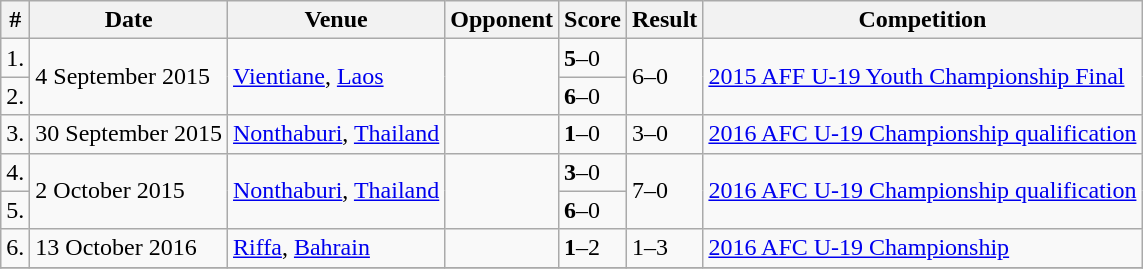<table class="wikitable">
<tr>
<th>#</th>
<th>Date</th>
<th>Venue</th>
<th>Opponent</th>
<th>Score</th>
<th>Result</th>
<th>Competition</th>
</tr>
<tr>
<td>1.</td>
<td rowspan=2>4 September 2015</td>
<td rowspan=2><a href='#'>Vientiane</a>, <a href='#'>Laos</a></td>
<td rowspan=2></td>
<td><strong>5</strong>–0</td>
<td rowspan=2>6–0</td>
<td rowspan=2><a href='#'>2015 AFF U-19 Youth Championship Final</a></td>
</tr>
<tr>
<td>2.</td>
<td><strong>6</strong>–0</td>
</tr>
<tr>
<td>3.</td>
<td>30 September 2015</td>
<td><a href='#'>Nonthaburi</a>, <a href='#'>Thailand</a></td>
<td></td>
<td><strong>1</strong>–0</td>
<td>3–0</td>
<td><a href='#'>2016 AFC U-19 Championship qualification</a></td>
</tr>
<tr>
<td>4.</td>
<td rowspan=2>2 October 2015</td>
<td rowspan=2><a href='#'>Nonthaburi</a>, <a href='#'>Thailand</a></td>
<td rowspan=2></td>
<td><strong>3</strong>–0</td>
<td rowspan=2>7–0</td>
<td rowspan=2><a href='#'>2016 AFC U-19 Championship qualification</a></td>
</tr>
<tr>
<td>5.</td>
<td><strong>6</strong>–0</td>
</tr>
<tr>
<td>6.</td>
<td>13 October 2016</td>
<td><a href='#'>Riffa</a>, <a href='#'>Bahrain</a></td>
<td></td>
<td><strong>1</strong>–2</td>
<td>1–3</td>
<td><a href='#'>2016 AFC U-19 Championship</a></td>
</tr>
<tr>
</tr>
</table>
